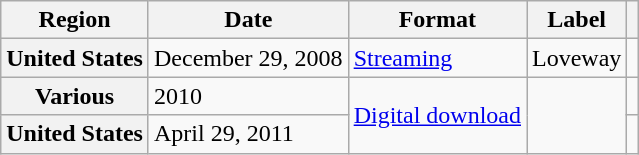<table class="wikitable plainrowheaders">
<tr>
<th scope="col">Region</th>
<th scope="col">Date</th>
<th scope="col">Format</th>
<th scope="col">Label</th>
<th scope="col"></th>
</tr>
<tr>
<th scope="row">United States</th>
<td>December 29, 2008</td>
<td><a href='#'>Streaming</a></td>
<td>Loveway</td>
<td style="text-align:center"></td>
</tr>
<tr>
<th scope="row">Various</th>
<td>2010</td>
<td rowspan="2"><a href='#'>Digital download</a></td>
<td rowspan="2"></td>
<td style="text-align:center"></td>
</tr>
<tr>
<th scope="row">United States</th>
<td>April 29, 2011</td>
<td style="text-align:center"></td>
</tr>
</table>
